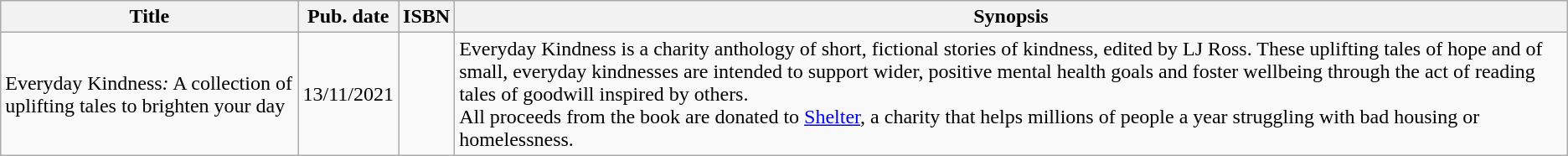<table class="wikitable">
<tr>
<th>Title</th>
<th>Pub. date</th>
<th>ISBN</th>
<th>Synopsis</th>
</tr>
<tr>
<td>Everyday Kindness<em>:</em> A collection of uplifting tales to brighten your day</td>
<td>13/11/2021</td>
<td></td>
<td>Everyday Kindness is a charity anthology of short, fictional stories of kindness, edited by LJ Ross. These uplifting tales of hope and of small, everyday kindnesses are intended to support wider, positive mental health goals and foster wellbeing through the act of reading tales of goodwill inspired by others.<br>All proceeds from the book are donated to <a href='#'>Shelter</a>, a charity that helps millions of people a year struggling with bad housing or homelessness.</td>
</tr>
</table>
